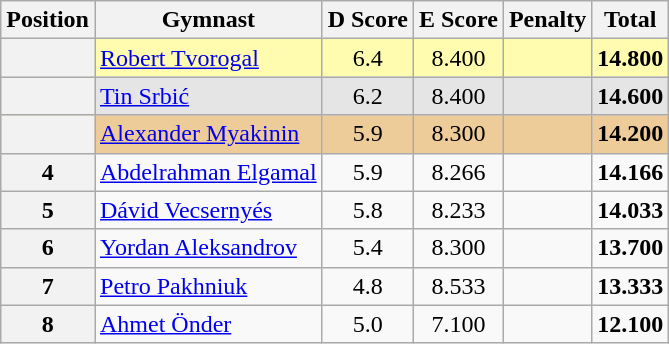<table style="text-align:center;" class="wikitable sortable">
<tr>
<th>Position</th>
<th>Gymnast</th>
<th>D Score</th>
<th>E Score</th>
<th>Penalty</th>
<th>Total</th>
</tr>
<tr style="background:#fffcaf;">
<th scope="row" style="text-align:center"></th>
<td style="text-align:left;"> <a href='#'>Robert Tvorogal</a></td>
<td>6.4</td>
<td>8.400</td>
<td></td>
<td><strong>14.800</strong></td>
</tr>
<tr style="background:#e5e5e5;">
<th scope="row" style="text-align:center"></th>
<td style="text-align:left;"> <a href='#'>Tin Srbić</a></td>
<td>6.2</td>
<td>8.400</td>
<td></td>
<td><strong>14.600</strong></td>
</tr>
<tr style="background:#ec9;">
<th scope="row" style="text-align:center"></th>
<td style="text-align:left;"> <a href='#'>Alexander Myakinin</a></td>
<td>5.9</td>
<td>8.300</td>
<td></td>
<td><strong>14.200</strong></td>
</tr>
<tr>
<th>4</th>
<td style="text-align:left;"> <a href='#'>Abdelrahman Elgamal</a></td>
<td>5.9</td>
<td>8.266</td>
<td></td>
<td><strong>14.166</strong></td>
</tr>
<tr>
<th>5</th>
<td style="text-align:left;"> <a href='#'>Dávid Vecsernyés</a></td>
<td>5.8</td>
<td>8.233</td>
<td></td>
<td><strong>14.033</strong></td>
</tr>
<tr>
<th>6</th>
<td style="text-align:left;"> <a href='#'>Yordan Aleksandrov</a></td>
<td>5.4</td>
<td>8.300</td>
<td></td>
<td><strong>13.700</strong></td>
</tr>
<tr>
<th>7</th>
<td style="text-align:left;"> <a href='#'>Petro Pakhniuk</a></td>
<td>4.8</td>
<td>8.533</td>
<td></td>
<td><strong>13.333</strong></td>
</tr>
<tr>
<th>8</th>
<td style="text-align:left;"> <a href='#'>Ahmet Önder</a></td>
<td>5.0</td>
<td>7.100</td>
<td></td>
<td><strong>12.100</strong></td>
</tr>
</table>
